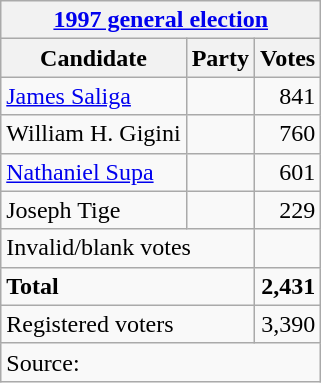<table class=wikitable style=text-align:left>
<tr>
<th colspan=3><a href='#'>1997 general election</a></th>
</tr>
<tr>
<th>Candidate</th>
<th>Party</th>
<th>Votes</th>
</tr>
<tr>
<td><a href='#'>James Saliga</a></td>
<td></td>
<td align=right>841</td>
</tr>
<tr>
<td>William H. Gigini</td>
<td></td>
<td align=right>760</td>
</tr>
<tr>
<td><a href='#'>Nathaniel Supa</a></td>
<td></td>
<td align=right>601</td>
</tr>
<tr>
<td>Joseph Tige</td>
<td></td>
<td align=right>229</td>
</tr>
<tr>
<td colspan=2>Invalid/blank votes</td>
<td></td>
</tr>
<tr>
<td colspan=2><strong>Total</strong></td>
<td align=right><strong>2,431</strong></td>
</tr>
<tr>
<td colspan=2>Registered voters</td>
<td align=right>3,390</td>
</tr>
<tr>
<td colspan=3>Source: </td>
</tr>
</table>
